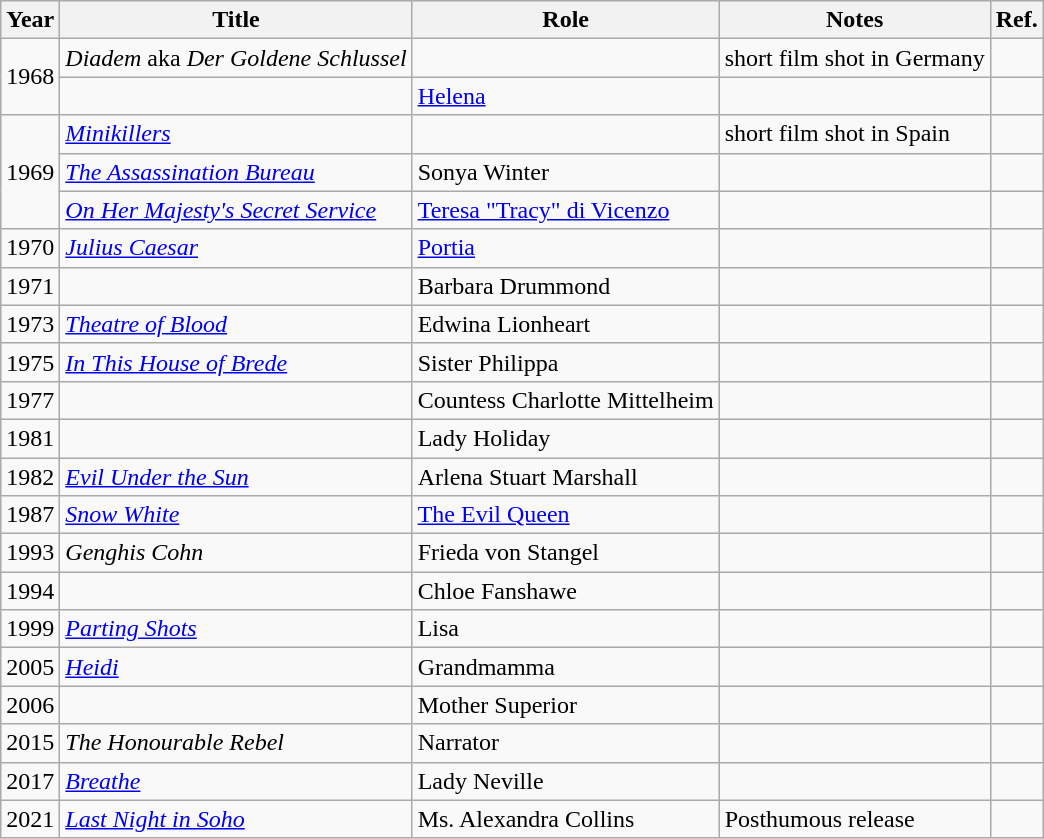<table class="wikitable sortable">
<tr>
<th>Year</th>
<th>Title</th>
<th>Role</th>
<th class="unsortable">Notes</th>
<th>Ref.</th>
</tr>
<tr>
<td rowspan=2>1968</td>
<td><em>Diadem</em> aka <em>Der Goldene Schlussel</em></td>
<td></td>
<td>short film shot in Germany</td>
<td></td>
</tr>
<tr>
<td><em></em></td>
<td><a href='#'>Helena</a></td>
<td></td>
<td></td>
</tr>
<tr>
<td rowspan=3>1969</td>
<td><em><a href='#'>Minikillers</a></em></td>
<td></td>
<td>short film shot in Spain</td>
<td></td>
</tr>
<tr>
<td><em><a href='#'>The Assassination Bureau</a></em></td>
<td>Sonya Winter</td>
<td></td>
<td></td>
</tr>
<tr>
<td><em><a href='#'>On Her Majesty's Secret Service</a></em></td>
<td><a href='#'>Teresa "Tracy" di Vicenzo</a></td>
<td></td>
<td></td>
</tr>
<tr>
<td>1970</td>
<td><em><a href='#'>Julius Caesar</a></em></td>
<td><a href='#'>Portia</a></td>
<td></td>
<td></td>
</tr>
<tr>
<td>1971</td>
<td><em></em></td>
<td>Barbara Drummond</td>
<td></td>
<td></td>
</tr>
<tr>
<td>1973</td>
<td><em><a href='#'>Theatre of Blood</a></em></td>
<td>Edwina Lionheart</td>
<td></td>
<td></td>
</tr>
<tr>
<td>1975</td>
<td><em><a href='#'>In This House of Brede</a></em></td>
<td>Sister Philippa</td>
<td></td>
<td></td>
</tr>
<tr>
<td>1977</td>
<td><em></em></td>
<td>Countess Charlotte Mittelheim</td>
<td></td>
<td></td>
</tr>
<tr>
<td>1981</td>
<td><em></em></td>
<td>Lady Holiday</td>
<td></td>
<td></td>
</tr>
<tr>
<td>1982</td>
<td><em><a href='#'>Evil Under the Sun</a></em></td>
<td>Arlena Stuart Marshall</td>
<td></td>
<td></td>
</tr>
<tr>
<td>1987</td>
<td><em><a href='#'>Snow White</a></em></td>
<td><a href='#'>The Evil Queen</a></td>
<td></td>
<td></td>
</tr>
<tr>
<td>1993</td>
<td><em>Genghis Cohn</em></td>
<td>Frieda von Stangel</td>
<td></td>
<td></td>
</tr>
<tr>
<td>1994</td>
<td><em></em></td>
<td>Chloe Fanshawe</td>
<td></td>
<td></td>
</tr>
<tr>
<td>1999</td>
<td><em><a href='#'>Parting Shots</a></em></td>
<td>Lisa</td>
<td></td>
<td></td>
</tr>
<tr>
<td>2005</td>
<td><em><a href='#'>Heidi</a></em></td>
<td>Grandmamma</td>
<td></td>
<td></td>
</tr>
<tr>
<td>2006</td>
<td><em></em></td>
<td>Mother Superior</td>
<td></td>
<td></td>
</tr>
<tr>
<td>2015</td>
<td><em>The Honourable Rebel</em></td>
<td>Narrator</td>
<td></td>
<td></td>
</tr>
<tr>
<td>2017</td>
<td><em><a href='#'>Breathe</a></em></td>
<td>Lady Neville</td>
<td></td>
<td></td>
</tr>
<tr>
<td>2021</td>
<td><em><a href='#'>Last Night in Soho</a></em></td>
<td>Ms. Alexandra Collins</td>
<td>Posthumous release</td>
<td></td>
</tr>
</table>
